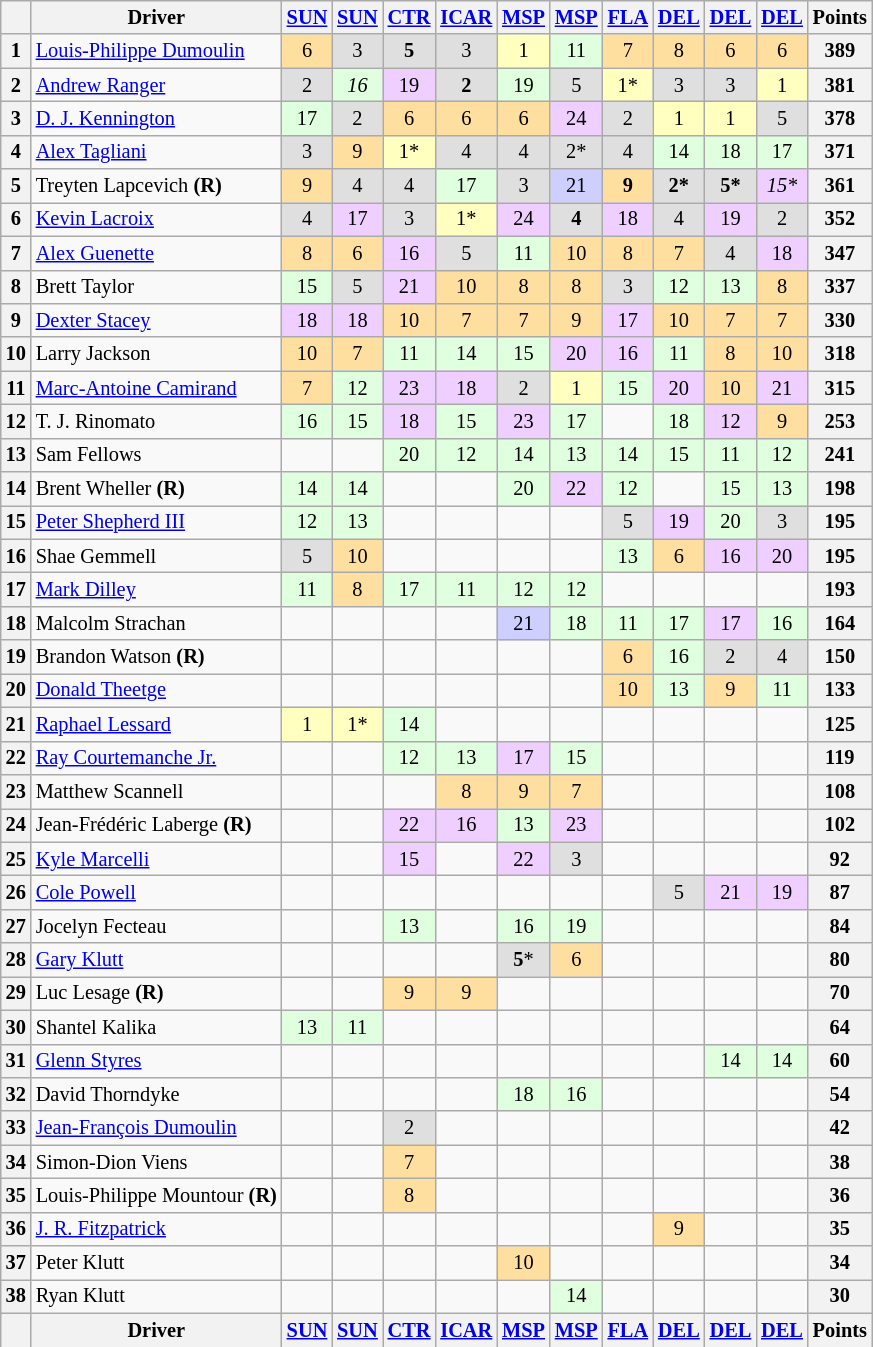<table class="wikitable" style="font-size:85%; text-align:center;">
<tr>
<th></th>
<th>Driver</th>
<th><a href='#'>SUN</a></th>
<th><a href='#'>SUN</a></th>
<th><a href='#'>CTR</a></th>
<th><a href='#'>ICAR</a></th>
<th><a href='#'>MSP</a></th>
<th><a href='#'>MSP</a></th>
<th><a href='#'>FLA</a></th>
<th><a href='#'>DEL</a></th>
<th><a href='#'>DEL</a></th>
<th><a href='#'>DEL</a></th>
<th>Points</th>
</tr>
<tr>
<th>1</th>
<td align="left"><a href='#'>Louis-Philippe Dumoulin</a></td>
<td style="background:#FFDF9F;">6</td>
<td style="background:#DFDFDF;">3</td>
<td style="background:#DFDFDF;"><strong>5</strong></td>
<td style="background:#DFDFDF;">3</td>
<td style="background:#FFFFBF;">1</td>
<td style="background:#DFFFDF;">11</td>
<td style="background:#FFDF9F;">7</td>
<td style="background:#FFDF9F;">8</td>
<td style="background:#FFDF9F;">6</td>
<td style="background:#FFDF9F;">6</td>
<th>389</th>
</tr>
<tr>
<th>2</th>
<td align="left"><a href='#'>Andrew Ranger</a></td>
<td style="background:#DFDFDF;">2</td>
<td style="background:#DFFFDF;"><em>16</em></td>
<td style="background:#EFCFFF;">19</td>
<td style="background:#DFDFDF;"><strong>2</strong></td>
<td style="background:#DFFFDF;">19</td>
<td style="background:#DFDFDF;">5</td>
<td style="background:#FFFFBF;">1*</td>
<td style="background:#DFDFDF;">3</td>
<td style="background:#DFDFDF;">3</td>
<td style="background:#FFFFBF;">1</td>
<th>381</th>
</tr>
<tr>
<th>3</th>
<td align="left"><a href='#'>D. J. Kennington</a></td>
<td style="background:#DFFFDF;">17</td>
<td style="background:#DFDFDF;">2</td>
<td style="background:#FFDF9F;">6</td>
<td style="background:#FFDF9F;">6</td>
<td style="background:#FFDF9F;">6</td>
<td style="background:#EFCFFF;">24</td>
<td style="background:#DFDFDF;">2</td>
<td style="background:#FFFFBF;">1</td>
<td style="background:#FFFFBF;">1</td>
<td style="background:#DFDFDF;">5</td>
<th>378</th>
</tr>
<tr>
<th>4</th>
<td align="left"><a href='#'>Alex Tagliani</a></td>
<td style="background:#DFDFDF;">3</td>
<td style="background:#FFDF9F;">9</td>
<td style="background:#FFFFBF;">1*</td>
<td style="background:#DFDFDF;">4</td>
<td style="background:#DFDFDF;">4</td>
<td style="background:#DFDFDF;">2*</td>
<td style="background:#DFDFDF;">4</td>
<td style="background:#DFFFDF;">14</td>
<td style="background:#DFFFDF;">18</td>
<td style="background:#DFFFDF;">17</td>
<th>371</th>
</tr>
<tr>
<th>5</th>
<td align=left>Treyten Lapcevich <strong>(R)</strong></td>
<td style="background:#FFDF9F;">9</td>
<td style="background:#DFDFDF;">4</td>
<td style="background:#DFDFDF;">4</td>
<td style="background:#DFFFDF;">17</td>
<td style="background:#DFDFDF;">3</td>
<td style="background:#CFCFFF;">21</td>
<td style="background:#FFDF9F;"><strong>9</strong></td>
<td style="background:#DFDFDF;"><strong>2*</strong></td>
<td style="background:#DFDFDF;"><strong>5*</strong></td>
<td style="background:#EFCFFF;"><em>15*</em></td>
<th>361</th>
</tr>
<tr>
<th>6</th>
<td align=left><a href='#'>Kevin Lacroix</a></td>
<td style="background:#DFDFDF;">4</td>
<td style="background:#EFCFFF;">17</td>
<td style="background:#DFDFDF;">3</td>
<td style="background:#FFFFBF;">1*</td>
<td style="background:#EFCFFF;">24</td>
<td style="background:#DFDFDF;"><strong>4</strong></td>
<td style="background:#EFCFFF;">18</td>
<td style="background:#DFDFDF;">4</td>
<td style="background:#EFCFFF;">19</td>
<td style="background:#DFDFDF;">2</td>
<th>352</th>
</tr>
<tr>
<th>7</th>
<td align=left><a href='#'>Alex Guenette</a></td>
<td style="background:#FFDF9F;">8</td>
<td style="background:#FFDF9F;">6</td>
<td style="background:#EFCFFF;">16</td>
<td style="background:#DFDFDF;">5</td>
<td style="background:#DFFFDF;">11</td>
<td style="background:#FFDF9F;">10</td>
<td style="background:#FFDF9F;">8</td>
<td style="background:#FFDF9F;">7</td>
<td style="background:#DFDFDF;">4</td>
<td style="background:#EFCFFF;">18</td>
<th>347</th>
</tr>
<tr>
<th>8</th>
<td align=left>Brett Taylor</td>
<td style="background:#DFFFDF;">15</td>
<td style="background:#DFDFDF;">5</td>
<td style="background:#EFCFFF;">21</td>
<td style="background:#FFDF9F;">10</td>
<td style="background:#FFDF9F;">8</td>
<td style="background:#FFDF9F;">8</td>
<td style="background:#DFDFDF;">3</td>
<td style="background:#DFFFDF;">12</td>
<td style="background:#DFFFDF;">13</td>
<td style="background:#FFDF9F;">8</td>
<th>337</th>
</tr>
<tr>
<th>9</th>
<td align="left"><a href='#'>Dexter Stacey</a></td>
<td style="background:#EFCFFF;">18</td>
<td style="background:#EFCFFF;">18</td>
<td style="background:#FFDF9F;">10</td>
<td style="background:#FFDF9F;">7</td>
<td style="background:#FFDF9F;">7</td>
<td style="background:#FFDF9F;">9</td>
<td style="background:#EFCFFF;">17</td>
<td style="background:#FFDF9F;">10</td>
<td style="background:#FFDF9F;">7</td>
<td style="background:#FFDF9F;">7</td>
<th>330</th>
</tr>
<tr>
<th>10</th>
<td align="left">Larry Jackson</td>
<td style="background:#FFDF9F;">10</td>
<td style="background:#FFDF9F;">7</td>
<td style="background:#DFFFDF;">11</td>
<td style="background:#DFFFDF;">14</td>
<td style="background:#DFFFDF;">15</td>
<td style="background:#EFCFFF;">20</td>
<td style="background:#EFCFFF;">16</td>
<td style="background:#DFFFDF;">11</td>
<td style="background:#FFDF9F;">8</td>
<td style="background:#FFDF9F;">10</td>
<th>318</th>
</tr>
<tr>
<th>11</th>
<td align="left"><a href='#'>Marc-Antoine Camirand</a></td>
<td style="background:#FFDF9F;">7</td>
<td style="background:#DFFFDF;">12</td>
<td style="background:#EFCFFF;">23</td>
<td style="background:#EFCFFF;">18</td>
<td style="background:#DFDFDF;">2</td>
<td style="background:#FFFFBF;">1</td>
<td style="background:#DFFFDF;">15</td>
<td style="background:#EFCFFF;">20</td>
<td style="background:#FFDF9F;">10</td>
<td style="background:#EFCFFF;">21</td>
<th>315</th>
</tr>
<tr>
<th>12</th>
<td align="left">T. J. Rinomato</td>
<td style="background:#DFFFDF;">16</td>
<td style="background:#DFFFDF;">15</td>
<td style="background:#EFCFFF;">18</td>
<td style="background:#DFFFDF;">15</td>
<td style="background:#EFCFFF;">23</td>
<td style="background:#DFFFDF;">17</td>
<td></td>
<td style="background:#DFFFDF;">18</td>
<td style="background:#EFCFFF;">12</td>
<td style="background:#FFDF9F;">9</td>
<th>253</th>
</tr>
<tr>
<th>13</th>
<td align="left">Sam Fellows</td>
<td></td>
<td></td>
<td style="background:#DFFFDF;">20</td>
<td style="background:#DFFFDF;">12</td>
<td style="background:#DFFFDF;">14</td>
<td style="background:#DFFFDF;">13</td>
<td style="background:#DFFFDF;">14</td>
<td style="background:#DFFFDF;">15</td>
<td style="background:#DFFFDF;">11</td>
<td style="background:#DFFFDF;">12</td>
<th>241</th>
</tr>
<tr>
<th>14</th>
<td align="left">Brent Wheller <strong>(R)</strong></td>
<td style="background:#DFFFDF;">14</td>
<td style="background:#DFFFDF;">14</td>
<td></td>
<td></td>
<td style="background:#DFFFDF;">20</td>
<td style="background:#EFCFFF;">22</td>
<td style="background:#DFFFDF;">12</td>
<td></td>
<td style="background:#DFFFDF;">15</td>
<td style="background:#DFFFDF;">13</td>
<th>198</th>
</tr>
<tr>
<th>15</th>
<td align="left"><a href='#'>Peter Shepherd III</a></td>
<td style="background:#DFFFDF;">12</td>
<td style="background:#DFFFDF;">13</td>
<td></td>
<td></td>
<td></td>
<td></td>
<td style="background:#DFDFDF;">5</td>
<td style="background:#EFCFFF;">19</td>
<td style="background:#DFFFDF;">20</td>
<td style="background:#DFDFDF;">3</td>
<th>195</th>
</tr>
<tr>
<th>16</th>
<td align="left">Shae Gemmell</td>
<td style="background:#DFDFDF;">5</td>
<td style="background:#FFDF9F;">10</td>
<td></td>
<td></td>
<td></td>
<td></td>
<td style="background:#DFFFDF;">13</td>
<td style="background:#FFDF9F;">6</td>
<td style="background:#EFCFFF;">16</td>
<td style="background:#EFCFFF;">20</td>
<th>195</th>
</tr>
<tr>
<th>17</th>
<td align="left"><a href='#'>Mark Dilley</a></td>
<td style="background:#DFFFDF;">11</td>
<td style="background:#FFDF9F;">8</td>
<td style="background:#DFFFDF;">17</td>
<td style="background:#DFFFDF;">11</td>
<td style="background:#DFFFDF;">12</td>
<td style="background:#DFFFDF;">12</td>
<td></td>
<td></td>
<td></td>
<td></td>
<th>193</th>
</tr>
<tr>
<th>18</th>
<td align="left">Malcolm Strachan</td>
<td></td>
<td></td>
<td></td>
<td></td>
<td style="background:#CFCFFF;">21</td>
<td style="background:#DFFFDF;">18</td>
<td style="background:#DFFFDF;">11</td>
<td style="background:#DFFFDF;">17</td>
<td style="background:#EFCFFF;">17</td>
<td style="background:#DFFFDF;">16</td>
<th>164</th>
</tr>
<tr>
<th>19</th>
<td align="left">Brandon Watson <strong>(R)</strong></td>
<td></td>
<td></td>
<td></td>
<td></td>
<td></td>
<td></td>
<td style="background:#FFDF9F;">6</td>
<td style="background:#DFFFDF;">16</td>
<td style="background:#DFDFDF;">2</td>
<td style="background:#DFDFDF;">4</td>
<th>150</th>
</tr>
<tr>
<th>20</th>
<td align="left"><a href='#'>Donald Theetge</a></td>
<td></td>
<td></td>
<td></td>
<td></td>
<td></td>
<td></td>
<td style="background:#FFDF9F;">10</td>
<td style="background:#DFFFDF;">13</td>
<td style="background:#FFDF9F;">9</td>
<td style="background:#DFFFDF;">11</td>
<th>133</th>
</tr>
<tr>
<th>21</th>
<td align="left"><a href='#'>Raphael Lessard</a></td>
<td style="background:#FFFFBF;">1</td>
<td style="background:#FFFFBF;">1*</td>
<td style="background:#DFFFDF;">14</td>
<td></td>
<td></td>
<td></td>
<td></td>
<td></td>
<td></td>
<td></td>
<th>125</th>
</tr>
<tr>
<th>22</th>
<td align="left"><a href='#'>Ray Courtemanche Jr.</a></td>
<td></td>
<td></td>
<td style="background:#DFFFDF;">12</td>
<td style="background:#DFFFDF;">13</td>
<td style="background:#EFCFFF;">17</td>
<td style="background:#DFFFDF;">15</td>
<td></td>
<td></td>
<td></td>
<td></td>
<th>119</th>
</tr>
<tr>
<th>23</th>
<td align="left">Matthew Scannell</td>
<td></td>
<td></td>
<td></td>
<td style="background:#FFDF9F;">8</td>
<td style="background:#FFDF9F;">9</td>
<td style="background:#FFDF9F;">7</td>
<td></td>
<td></td>
<td></td>
<td></td>
<th>108</th>
</tr>
<tr>
<th>24</th>
<td align="left">Jean-Frédéric Laberge <strong>(R)</strong></td>
<td></td>
<td></td>
<td style="background:#EFCFFF;">22</td>
<td style="background:#EFCFFF;">16</td>
<td style="background:#DFFFDF;">13</td>
<td style="background:#EFCFFF;">23</td>
<td></td>
<td></td>
<td></td>
<td></td>
<th>102</th>
</tr>
<tr>
<th>25</th>
<td align="left"><a href='#'>Kyle Marcelli</a></td>
<td></td>
<td></td>
<td style="background:#EFCFFF;">15</td>
<td></td>
<td style="background:#EFCFFF;">22</td>
<td style="background:#DFDFDF;">3</td>
<td></td>
<td></td>
<td></td>
<td></td>
<th>92</th>
</tr>
<tr>
<th>26</th>
<td align="left"><a href='#'>Cole Powell</a></td>
<td></td>
<td></td>
<td></td>
<td></td>
<td></td>
<td></td>
<td></td>
<td style="background:#DFDFDF;">5</td>
<td style="background:#EFCFFF;">21</td>
<td style="background:#EFCFFF;">19</td>
<th>87</th>
</tr>
<tr>
<th>27</th>
<td align="left">Jocelyn Fecteau</td>
<td></td>
<td></td>
<td style="background:#DFFFDF;">13</td>
<td></td>
<td style="background:#DFFFDF;">16</td>
<td style="background:#DFFFDF;">19</td>
<td></td>
<td></td>
<td></td>
<td></td>
<th>84</th>
</tr>
<tr>
<th>28</th>
<td align="left"><a href='#'>Gary Klutt</a></td>
<td></td>
<td></td>
<td></td>
<td></td>
<td style="background:#DFDFDF;"><strong>5</strong>*</td>
<td style="background:#FFDF9F;">6</td>
<td></td>
<td></td>
<td></td>
<td></td>
<th>80</th>
</tr>
<tr>
<th>29</th>
<td align="left">Luc Lesage <strong>(R)</strong></td>
<td></td>
<td></td>
<td style="background:#FFDF9F;">9</td>
<td style="background:#FFDF9F;">9</td>
<td></td>
<td></td>
<td></td>
<td></td>
<td></td>
<td></td>
<th>70</th>
</tr>
<tr>
<th>30</th>
<td align="left">Shantel Kalika</td>
<td style="background:#DFFFDF;">13</td>
<td style="background:#DFFFDF;">11</td>
<td></td>
<td></td>
<td></td>
<td></td>
<td></td>
<td></td>
<td></td>
<td></td>
<th>64</th>
</tr>
<tr>
<th>31</th>
<td align="left"><a href='#'>Glenn Styres</a></td>
<td></td>
<td></td>
<td></td>
<td></td>
<td></td>
<td></td>
<td></td>
<td></td>
<td style="background:#DFFFDF;">14</td>
<td style="background:#DFFFDF;">14</td>
<th>60</th>
</tr>
<tr>
<th>32</th>
<td align="left">David Thorndyke</td>
<td></td>
<td></td>
<td></td>
<td></td>
<td style="background:#DFFFDF;">18</td>
<td style="background:#DFFFDF;">16</td>
<td></td>
<td></td>
<td></td>
<td></td>
<th>54</th>
</tr>
<tr>
<th>33</th>
<td align="left"><a href='#'>Jean-François Dumoulin</a></td>
<td></td>
<td></td>
<td style="background:#DFDFDF;">2</td>
<td></td>
<td></td>
<td></td>
<td></td>
<td></td>
<td></td>
<td></td>
<th>42</th>
</tr>
<tr>
<th>34</th>
<td align="left">Simon-Dion Viens</td>
<td></td>
<td></td>
<td style="background:#FFDF9F;">7</td>
<td></td>
<td></td>
<td></td>
<td></td>
<td></td>
<td></td>
<td></td>
<th>38</th>
</tr>
<tr>
<th>35</th>
<td align="left">Louis-Philippe Mountour <strong>(R)</strong></td>
<td></td>
<td></td>
<td style="background:#FFDF9F;">8</td>
<td></td>
<td></td>
<td></td>
<td></td>
<td></td>
<td></td>
<td></td>
<th>36</th>
</tr>
<tr>
<th>36</th>
<td align="left"><a href='#'>J. R. Fitzpatrick</a></td>
<td></td>
<td></td>
<td></td>
<td></td>
<td></td>
<td></td>
<td></td>
<td style="background:#FFDF9F;">9</td>
<td></td>
<td></td>
<th>35</th>
</tr>
<tr>
<th>37</th>
<td align="left">Peter Klutt</td>
<td></td>
<td></td>
<td></td>
<td></td>
<td style="background:#FFDF9F;">10</td>
<td></td>
<td></td>
<td></td>
<td></td>
<td></td>
<th>34</th>
</tr>
<tr>
<th>38</th>
<td align="left">Ryan Klutt</td>
<td></td>
<td></td>
<td></td>
<td></td>
<td></td>
<td style="background:#DFFFDF;">14</td>
<td></td>
<td></td>
<td></td>
<td></td>
<th>30</th>
</tr>
<tr>
<th></th>
<th>Driver</th>
<th><a href='#'>SUN</a></th>
<th><a href='#'>SUN</a></th>
<th><a href='#'>CTR</a></th>
<th><a href='#'>ICAR</a></th>
<th><a href='#'>MSP</a></th>
<th><a href='#'>MSP</a></th>
<th><a href='#'>FLA</a></th>
<th><a href='#'>DEL</a></th>
<th><a href='#'>DEL</a></th>
<th><a href='#'>DEL</a></th>
<th>Points</th>
</tr>
</table>
